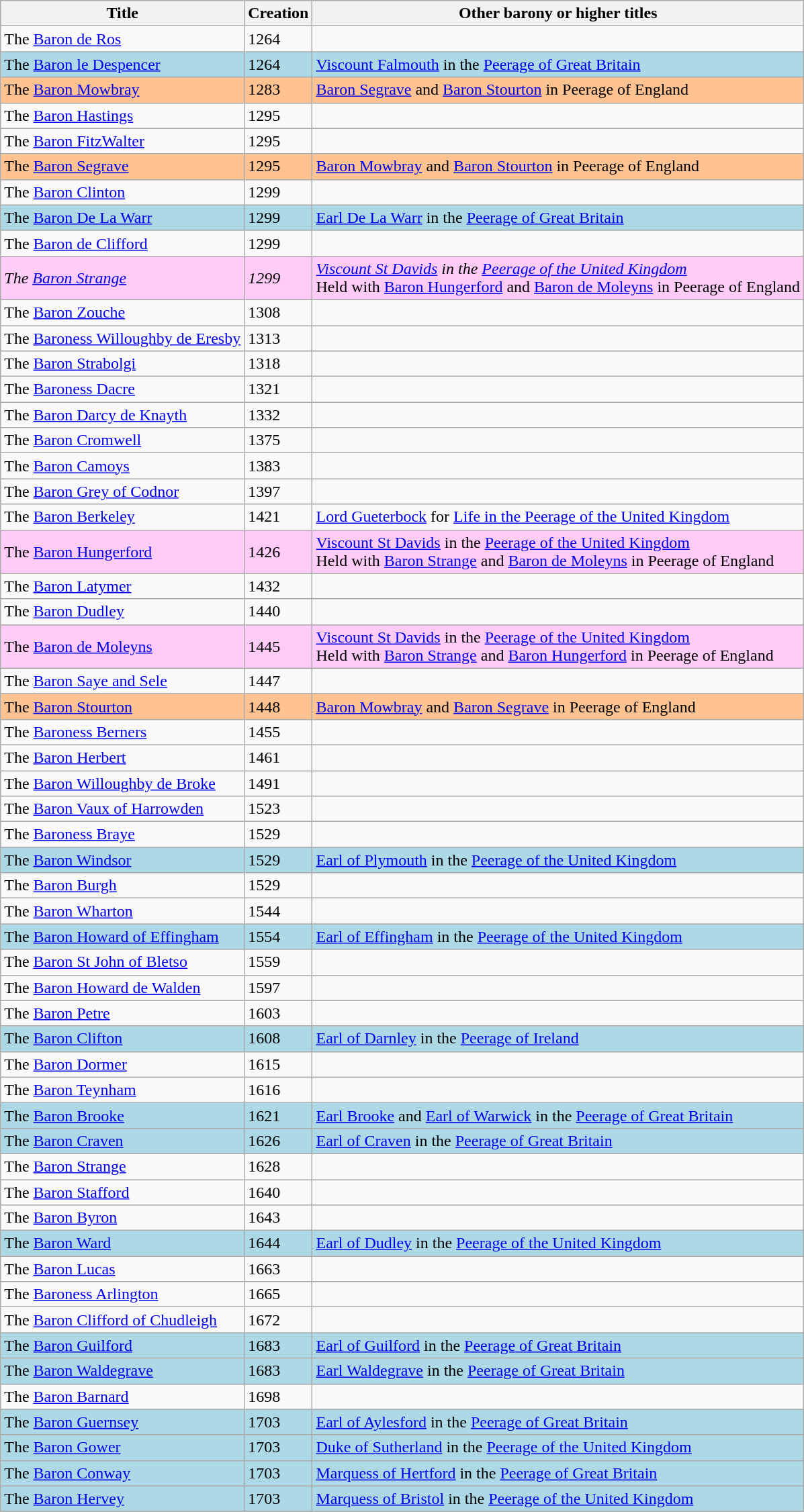<table class="wikitable">
<tr>
<th>Title</th>
<th>Creation</th>
<th>Other barony or higher titles</th>
</tr>
<tr>
<td>The <a href='#'>Baron de Ros</a></td>
<td>1264</td>
<td></td>
</tr>
<tr style="background:#ADD8E6;">
<td>The <a href='#'>Baron le Despencer</a></td>
<td>1264</td>
<td><a href='#'>Viscount Falmouth</a> in the <a href='#'>Peerage of Great Britain</a></td>
</tr>
<tr style="background:#ffc391;">
<td>The <a href='#'>Baron Mowbray</a></td>
<td>1283</td>
<td><a href='#'>Baron Segrave</a> and <a href='#'>Baron Stourton</a> in Peerage of England</td>
</tr>
<tr>
<td>The <a href='#'>Baron Hastings</a></td>
<td>1295</td>
<td></td>
</tr>
<tr>
<td>The <a href='#'>Baron FitzWalter</a></td>
<td>1295</td>
<td></td>
</tr>
<tr style="background:#ffc391;">
<td>The <a href='#'>Baron Segrave</a></td>
<td>1295</td>
<td><a href='#'>Baron Mowbray</a> and <a href='#'>Baron Stourton</a> in Peerage of England</td>
</tr>
<tr>
<td>The <a href='#'>Baron Clinton</a></td>
<td>1299</td>
<td></td>
</tr>
<tr style="background:#ADD8E6;">
<td>The <a href='#'>Baron De La Warr</a></td>
<td>1299</td>
<td><a href='#'>Earl De La Warr</a> in the <a href='#'>Peerage of Great Britain</a></td>
</tr>
<tr>
<td>The <a href='#'>Baron de Clifford</a></td>
<td>1299</td>
<td></td>
</tr>
<tr style="background:#ffccf7;">
<td><em>The <a href='#'>Baron Strange</a></em></td>
<td><em>1299</em></td>
<td><em><a href='#'>Viscount St Davids</a> in the <a href='#'>Peerage of the United Kingdom</a><br></em>Held with <a href='#'>Baron Hungerford</a> and <a href='#'>Baron de Moleyns</a> in Peerage of England</td>
</tr>
<tr>
<td>The <a href='#'>Baron Zouche</a></td>
<td>1308</td>
<td></td>
</tr>
<tr>
<td>The <a href='#'>Baroness Willoughby de Eresby</a></td>
<td>1313</td>
<td></td>
</tr>
<tr>
<td>The <a href='#'>Baron Strabolgi</a></td>
<td>1318</td>
<td></td>
</tr>
<tr>
<td>The <a href='#'>Baroness Dacre</a></td>
<td>1321</td>
<td></td>
</tr>
<tr>
<td>The <a href='#'>Baron Darcy de Knayth</a></td>
<td>1332</td>
<td></td>
</tr>
<tr>
<td>The <a href='#'>Baron Cromwell</a></td>
<td>1375</td>
<td></td>
</tr>
<tr>
<td>The <a href='#'>Baron Camoys</a></td>
<td>1383</td>
<td></td>
</tr>
<tr>
<td>The <a href='#'>Baron Grey of Codnor</a></td>
<td>1397</td>
<td></td>
</tr>
<tr>
<td>The <a href='#'>Baron Berkeley</a></td>
<td>1421</td>
<td><a href='#'>Lord Gueterbock</a> for <a href='#'>Life in the Peerage of the United Kingdom</a></td>
</tr>
<tr style="background:#ffccf7;">
<td>The <a href='#'>Baron Hungerford</a></td>
<td>1426</td>
<td><a href='#'>Viscount St Davids</a> in the <a href='#'>Peerage of the United Kingdom</a><br>Held with <a href='#'>Baron Strange</a> and <a href='#'>Baron de Moleyns</a> in Peerage of England</td>
</tr>
<tr>
<td>The <a href='#'>Baron Latymer</a></td>
<td>1432</td>
<td></td>
</tr>
<tr>
<td>The <a href='#'>Baron Dudley</a></td>
<td>1440</td>
<td></td>
</tr>
<tr style="background:#ffccf7;">
<td>The <a href='#'>Baron de Moleyns</a></td>
<td>1445</td>
<td><a href='#'>Viscount St Davids</a> in the <a href='#'>Peerage of the United Kingdom</a><br>Held with <a href='#'>Baron Strange</a> and <a href='#'>Baron Hungerford</a> in Peerage of England</td>
</tr>
<tr>
<td>The <a href='#'>Baron Saye and Sele</a></td>
<td>1447</td>
<td></td>
</tr>
<tr style="background:#ffc391;">
<td>The <a href='#'>Baron Stourton</a></td>
<td>1448</td>
<td><a href='#'>Baron Mowbray</a> and <a href='#'>Baron Segrave</a> in Peerage of England</td>
</tr>
<tr>
<td>The <a href='#'>Baroness Berners</a></td>
<td>1455</td>
<td></td>
</tr>
<tr>
<td>The <a href='#'>Baron Herbert</a></td>
<td>1461</td>
<td></td>
</tr>
<tr>
<td>The <a href='#'>Baron Willoughby de Broke</a></td>
<td>1491</td>
<td></td>
</tr>
<tr>
<td>The <a href='#'>Baron Vaux of Harrowden</a></td>
<td>1523</td>
<td></td>
</tr>
<tr>
<td>The <a href='#'>Baroness Braye</a></td>
<td>1529</td>
<td></td>
</tr>
<tr style="background:#ADD8E6;">
<td>The <a href='#'>Baron Windsor</a></td>
<td>1529</td>
<td><a href='#'>Earl of Plymouth</a> in the <a href='#'>Peerage of the United Kingdom</a></td>
</tr>
<tr>
<td>The <a href='#'>Baron Burgh</a></td>
<td>1529</td>
<td></td>
</tr>
<tr>
<td>The <a href='#'>Baron Wharton</a></td>
<td>1544</td>
<td></td>
</tr>
<tr style="background:#ADD8E6;">
<td>The <a href='#'>Baron Howard of Effingham</a></td>
<td>1554</td>
<td><a href='#'>Earl of Effingham</a> in the <a href='#'>Peerage of the United Kingdom</a></td>
</tr>
<tr>
<td>The <a href='#'>Baron St John of Bletso</a></td>
<td>1559</td>
<td></td>
</tr>
<tr>
<td>The <a href='#'>Baron Howard de Walden</a></td>
<td>1597</td>
<td></td>
</tr>
<tr>
<td>The <a href='#'>Baron Petre</a></td>
<td>1603</td>
<td></td>
</tr>
<tr style="background:#ADD8E6;">
<td>The <a href='#'>Baron Clifton</a></td>
<td>1608</td>
<td><a href='#'>Earl of Darnley</a> in the <a href='#'>Peerage of Ireland</a></td>
</tr>
<tr>
<td>The <a href='#'>Baron Dormer</a></td>
<td>1615</td>
<td></td>
</tr>
<tr>
<td>The <a href='#'>Baron Teynham</a></td>
<td>1616</td>
<td></td>
</tr>
<tr style="background:#ADD8E6;">
<td>The <a href='#'>Baron Brooke</a></td>
<td>1621</td>
<td><a href='#'>Earl Brooke</a> and <a href='#'>Earl of Warwick</a> in the <a href='#'>Peerage of Great Britain</a></td>
</tr>
<tr style="background:#ADD8E6;">
<td>The <a href='#'>Baron Craven</a></td>
<td>1626</td>
<td><a href='#'>Earl of Craven</a> in the <a href='#'>Peerage of Great Britain</a></td>
</tr>
<tr>
<td>The <a href='#'>Baron Strange</a></td>
<td>1628</td>
<td></td>
</tr>
<tr>
<td>The <a href='#'>Baron Stafford</a></td>
<td>1640</td>
<td></td>
</tr>
<tr>
<td>The <a href='#'>Baron Byron</a></td>
<td>1643</td>
<td></td>
</tr>
<tr style="background:#ADD8E6;">
<td>The <a href='#'>Baron Ward</a></td>
<td>1644</td>
<td><a href='#'>Earl of Dudley</a> in the <a href='#'>Peerage of the United Kingdom</a></td>
</tr>
<tr>
<td>The <a href='#'>Baron Lucas</a></td>
<td>1663</td>
</tr>
<tr>
<td>The <a href='#'>Baroness Arlington</a></td>
<td>1665</td>
<td></td>
</tr>
<tr>
<td>The <a href='#'>Baron Clifford of Chudleigh</a></td>
<td>1672</td>
<td></td>
</tr>
<tr style="background:#ADD8E6;">
<td>The <a href='#'>Baron Guilford</a></td>
<td>1683</td>
<td><a href='#'>Earl of Guilford</a> in the <a href='#'>Peerage of Great Britain</a></td>
</tr>
<tr style="background:#ADD8E6;">
<td>The <a href='#'>Baron Waldegrave</a></td>
<td>1683</td>
<td><a href='#'>Earl Waldegrave</a> in the <a href='#'>Peerage of Great Britain</a></td>
</tr>
<tr>
<td>The <a href='#'>Baron Barnard</a></td>
<td>1698</td>
<td></td>
</tr>
<tr style="background:#ADD8E6;">
<td>The <a href='#'>Baron Guernsey</a></td>
<td>1703</td>
<td><a href='#'>Earl of Aylesford</a> in the <a href='#'>Peerage of Great Britain</a></td>
</tr>
<tr style="background:#ADD8E6;">
<td>The <a href='#'>Baron Gower</a></td>
<td>1703</td>
<td><a href='#'>Duke of Sutherland</a> in the <a href='#'>Peerage of the United Kingdom</a></td>
</tr>
<tr style="background:#ADD8E6;">
<td>The <a href='#'>Baron Conway</a></td>
<td>1703</td>
<td><a href='#'>Marquess of Hertford</a> in the <a href='#'>Peerage of Great Britain</a></td>
</tr>
<tr style="background:#ADD8E6;">
<td>The <a href='#'>Baron Hervey</a></td>
<td>1703</td>
<td><a href='#'>Marquess of Bristol</a> in the <a href='#'>Peerage of the United Kingdom</a></td>
</tr>
<tr>
</tr>
</table>
